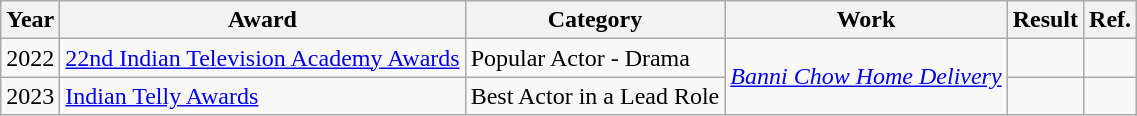<table class="wikitable">
<tr>
<th>Year</th>
<th>Award</th>
<th>Category</th>
<th>Work</th>
<th>Result</th>
<th>Ref.</th>
</tr>
<tr>
<td>2022</td>
<td><a href='#'>22nd Indian Television Academy Awards</a></td>
<td>Popular Actor - Drama</td>
<td rowspan="2"><em><a href='#'>Banni Chow Home Delivery</a></em></td>
<td></td>
<td></td>
</tr>
<tr>
<td>2023</td>
<td><a href='#'>Indian Telly Awards</a></td>
<td>Best Actor in a Lead Role</td>
<td></td>
<td></td>
</tr>
</table>
